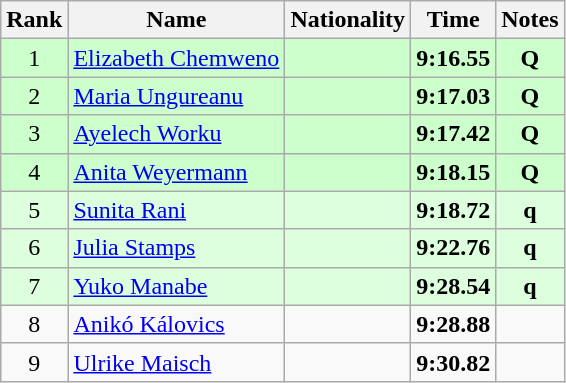<table class="wikitable sortable" style="text-align:center">
<tr>
<th>Rank</th>
<th>Name</th>
<th>Nationality</th>
<th>Time</th>
<th>Notes</th>
</tr>
<tr bgcolor=ccffcc>
<td>1</td>
<td align=left><a href='#'>Elizabeth Chemweno</a></td>
<td align=left></td>
<td><strong>9:16.55</strong></td>
<td><strong>Q</strong></td>
</tr>
<tr bgcolor=ccffcc>
<td>2</td>
<td align=left><a href='#'>Maria Ungureanu</a></td>
<td align=left></td>
<td><strong>9:17.03</strong></td>
<td><strong>Q</strong></td>
</tr>
<tr bgcolor=ccffcc>
<td>3</td>
<td align=left><a href='#'>Ayelech Worku</a></td>
<td align=left></td>
<td><strong>9:17.42</strong></td>
<td><strong>Q</strong></td>
</tr>
<tr bgcolor=ccffcc>
<td>4</td>
<td align=left><a href='#'>Anita Weyermann</a></td>
<td align=left></td>
<td><strong>9:18.15</strong></td>
<td><strong>Q</strong></td>
</tr>
<tr bgcolor=ddffdd>
<td>5</td>
<td align=left><a href='#'>Sunita Rani</a></td>
<td align=left></td>
<td><strong>9:18.72</strong></td>
<td><strong>q</strong></td>
</tr>
<tr bgcolor=ddffdd>
<td>6</td>
<td align=left><a href='#'>Julia Stamps</a></td>
<td align=left></td>
<td><strong>9:22.76</strong></td>
<td><strong>q</strong></td>
</tr>
<tr bgcolor=ddffdd>
<td>7</td>
<td align=left><a href='#'>Yuko Manabe</a></td>
<td align=left></td>
<td><strong>9:28.54</strong></td>
<td><strong>q</strong></td>
</tr>
<tr>
<td>8</td>
<td align=left><a href='#'>Anikó Kálovics</a></td>
<td align=left></td>
<td><strong>9:28.88</strong></td>
<td></td>
</tr>
<tr>
<td>9</td>
<td align=left><a href='#'>Ulrike Maisch</a></td>
<td align=left></td>
<td><strong>9:30.82</strong></td>
<td></td>
</tr>
</table>
